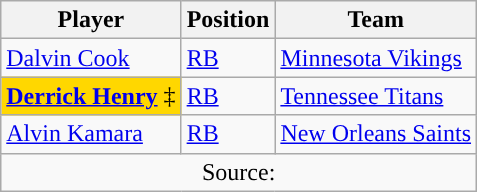<table class="wikitable sortable">
<tr>
<th>Player</th>
<th>Position</th>
<th>Team</th>
</tr>
<tr>
<td><a href='#'>Dalvin Cook</a></td>
<td><a href='#'>RB</a></td>
<td><a href='#'>Minnesota Vikings</a></td>
</tr>
<tr>
<td style="background-color:Gold; border:1px solid #aaaaaa"><strong><a href='#'>Derrick Henry</a></strong> ‡</td>
<td><a href='#'>RB</a></td>
<td><a href='#'>Tennessee Titans</a></td>
</tr>
<tr>
<td><a href='#'>Alvin Kamara</a></td>
<td><a href='#'>RB</a></td>
<td><a href='#'>New Orleans Saints</a></td>
</tr>
<tr>
<td style="text-align:center;"colspan="3">Source:</td>
</tr>
</table>
